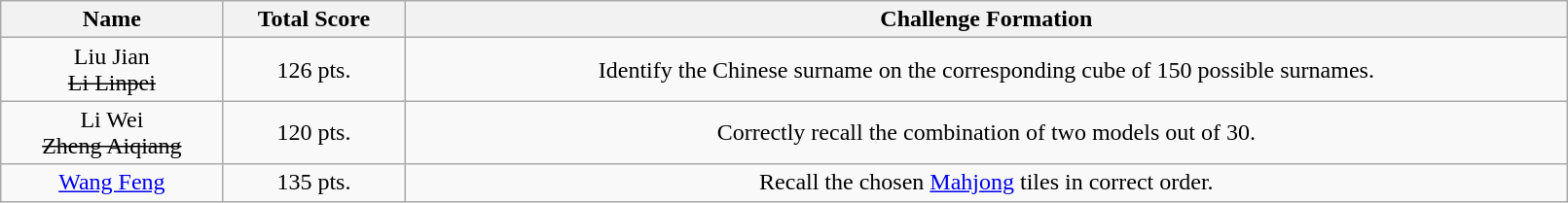<table class="wikitable" style="width:85%; text-align:center">
<tr>
<th>Name</th>
<th>Total Score</th>
<th>Challenge Formation</th>
</tr>
<tr>
<td>Liu Jian<br><s>Li Linpei</s></td>
<td>126 pts.</td>
<td>Identify the Chinese surname on the corresponding cube of 150 possible surnames.</td>
</tr>
<tr>
<td>Li Wei<br><s>Zheng Aiqiang</s></td>
<td>120 pts.</td>
<td>Correctly recall the combination of two models out of 30.</td>
</tr>
<tr>
<td><a href='#'>Wang Feng</a></td>
<td>135 pts.</td>
<td>Recall the chosen <a href='#'>Mahjong</a> tiles in correct order.</td>
</tr>
</table>
